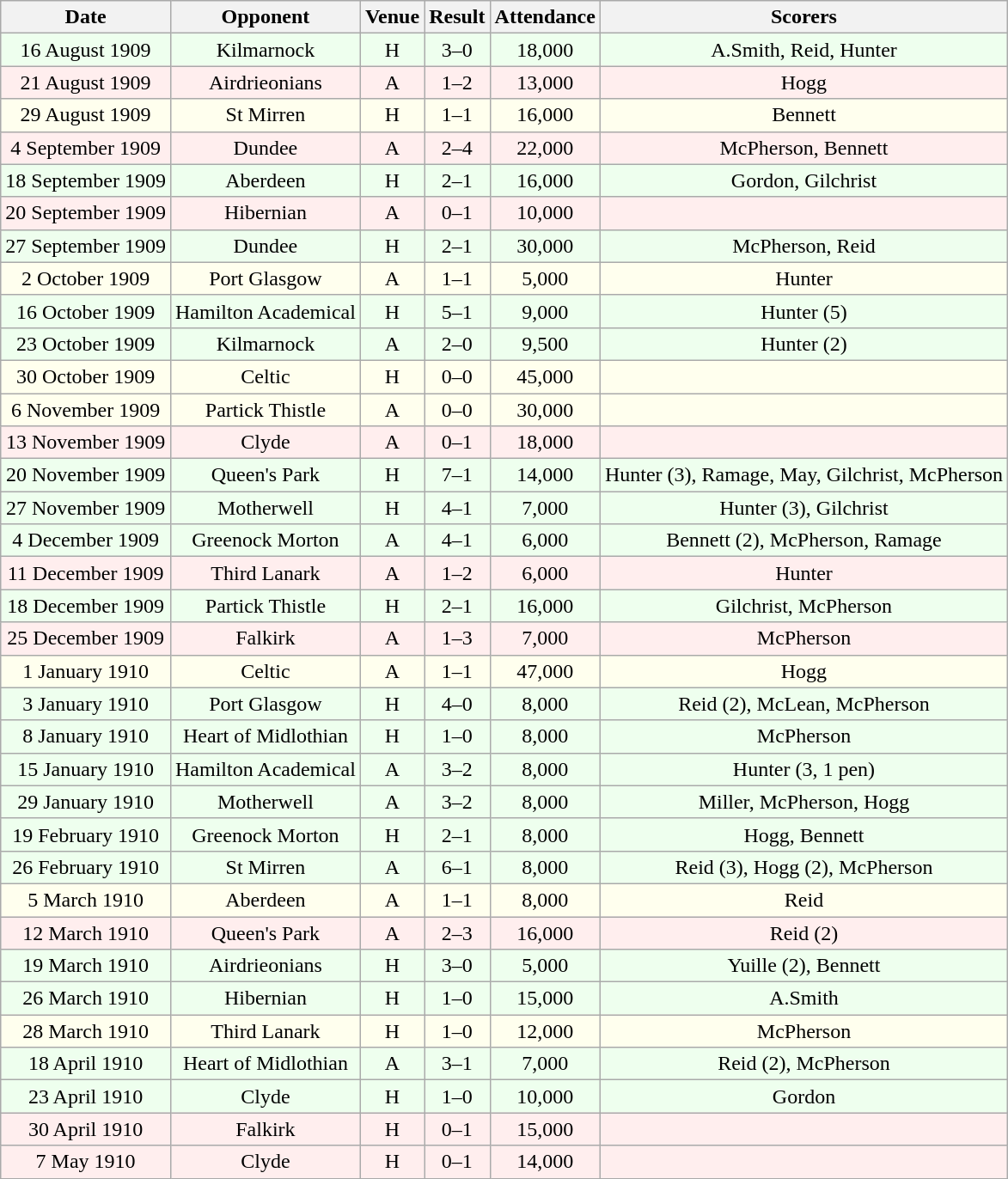<table class="wikitable sortable" style="font-size:100%; text-align:center">
<tr>
<th>Date</th>
<th>Opponent</th>
<th>Venue</th>
<th>Result</th>
<th>Attendance</th>
<th>Scorers</th>
</tr>
<tr bgcolor = "#EEFFEE">
<td>16 August 1909</td>
<td>Kilmarnock</td>
<td>H</td>
<td>3–0</td>
<td>18,000</td>
<td>A.Smith, Reid, Hunter</td>
</tr>
<tr bgcolor = "#FFEEEE">
<td>21 August 1909</td>
<td>Airdrieonians</td>
<td>A</td>
<td>1–2</td>
<td>13,000</td>
<td>Hogg</td>
</tr>
<tr bgcolor = "#FFFFEE">
<td>29 August 1909</td>
<td>St Mirren</td>
<td>H</td>
<td>1–1</td>
<td>16,000</td>
<td>Bennett</td>
</tr>
<tr bgcolor = "#FFEEEE">
<td>4 September 1909</td>
<td>Dundee</td>
<td>A</td>
<td>2–4</td>
<td>22,000</td>
<td>McPherson, Bennett</td>
</tr>
<tr bgcolor = "#EEFFEE">
<td>18 September 1909</td>
<td>Aberdeen</td>
<td>H</td>
<td>2–1</td>
<td>16,000</td>
<td>Gordon, Gilchrist</td>
</tr>
<tr bgcolor = "#FFEEEE">
<td>20 September 1909</td>
<td>Hibernian</td>
<td>A</td>
<td>0–1</td>
<td>10,000</td>
<td></td>
</tr>
<tr bgcolor = "#EEFEEE">
<td>27 September 1909</td>
<td>Dundee</td>
<td>H</td>
<td>2–1</td>
<td>30,000</td>
<td>McPherson, Reid</td>
</tr>
<tr bgcolor = "#FFFFEE">
<td>2 October 1909</td>
<td>Port Glasgow</td>
<td>A</td>
<td>1–1</td>
<td>5,000</td>
<td>Hunter</td>
</tr>
<tr bgcolor = "#EEFFEE">
<td>16 October 1909</td>
<td>Hamilton Academical</td>
<td>H</td>
<td>5–1</td>
<td>9,000</td>
<td>Hunter (5)</td>
</tr>
<tr bgcolor = "#EEFFEE">
<td>23 October 1909</td>
<td>Kilmarnock</td>
<td>A</td>
<td>2–0</td>
<td>9,500</td>
<td>Hunter (2)</td>
</tr>
<tr bgcolor = "#FFFFEE">
<td>30 October 1909</td>
<td>Celtic</td>
<td>H</td>
<td>0–0</td>
<td>45,000</td>
<td></td>
</tr>
<tr bgcolor = "#FFFFEE">
<td>6 November 1909</td>
<td>Partick Thistle</td>
<td>A</td>
<td>0–0</td>
<td>30,000</td>
<td></td>
</tr>
<tr bgcolor = "#FFEEEE">
<td>13 November 1909</td>
<td>Clyde</td>
<td>A</td>
<td>0–1</td>
<td>18,000</td>
<td></td>
</tr>
<tr bgcolor = "#EEFFEE">
<td>20 November 1909</td>
<td>Queen's Park</td>
<td>H</td>
<td>7–1</td>
<td>14,000</td>
<td>Hunter (3), Ramage, May, Gilchrist, McPherson</td>
</tr>
<tr bgcolor = "#EEFFEE">
<td>27 November 1909</td>
<td>Motherwell</td>
<td>H</td>
<td>4–1</td>
<td>7,000</td>
<td>Hunter (3), Gilchrist</td>
</tr>
<tr bgcolor = "#EEFFEE">
<td>4 December 1909</td>
<td>Greenock Morton</td>
<td>A</td>
<td>4–1</td>
<td>6,000</td>
<td>Bennett (2), McPherson, Ramage</td>
</tr>
<tr bgcolor = "#FFEEEE">
<td>11 December 1909</td>
<td>Third Lanark</td>
<td>A</td>
<td>1–2</td>
<td>6,000</td>
<td>Hunter</td>
</tr>
<tr bgcolor = "#EEFFEE">
<td>18 December 1909</td>
<td>Partick Thistle</td>
<td>H</td>
<td>2–1</td>
<td>16,000</td>
<td>Gilchrist, McPherson</td>
</tr>
<tr bgcolor = "#FFEEEE">
<td>25 December 1909</td>
<td>Falkirk</td>
<td>A</td>
<td>1–3</td>
<td>7,000</td>
<td>McPherson</td>
</tr>
<tr bgcolor = "#FFFFEE">
<td>1 January 1910</td>
<td>Celtic</td>
<td>A</td>
<td>1–1</td>
<td>47,000</td>
<td>Hogg</td>
</tr>
<tr bgcolor = "#EEFFEE">
<td>3 January 1910</td>
<td>Port Glasgow</td>
<td>H</td>
<td>4–0</td>
<td>8,000</td>
<td>Reid (2), McLean, McPherson</td>
</tr>
<tr bgcolor = "#EEFFEE">
<td>8 January 1910</td>
<td>Heart of Midlothian</td>
<td>H</td>
<td>1–0</td>
<td>8,000</td>
<td>McPherson</td>
</tr>
<tr bgcolor = "#EEFFEE">
<td>15 January 1910</td>
<td>Hamilton Academical</td>
<td>A</td>
<td>3–2</td>
<td>8,000</td>
<td>Hunter (3, 1 pen)</td>
</tr>
<tr bgcolor = "#EEFFEE">
<td>29 January 1910</td>
<td>Motherwell</td>
<td>A</td>
<td>3–2</td>
<td>8,000</td>
<td>Miller, McPherson, Hogg</td>
</tr>
<tr bgcolor = "#EEFFEE">
<td>19 February 1910</td>
<td>Greenock Morton</td>
<td>H</td>
<td>2–1</td>
<td>8,000</td>
<td>Hogg, Bennett</td>
</tr>
<tr bgcolor = "#EEFFEE">
<td>26 February 1910</td>
<td>St Mirren</td>
<td>A</td>
<td>6–1</td>
<td>8,000</td>
<td>Reid (3), Hogg (2), McPherson</td>
</tr>
<tr bgcolor = "#FFFFEE">
<td>5 March 1910</td>
<td>Aberdeen</td>
<td>A</td>
<td>1–1</td>
<td>8,000</td>
<td>Reid</td>
</tr>
<tr bgcolor = "#FFEEEE">
<td>12 March 1910</td>
<td>Queen's Park</td>
<td>A</td>
<td>2–3</td>
<td>16,000</td>
<td>Reid (2)</td>
</tr>
<tr bgcolor = "#EEFFEE">
<td>19 March 1910</td>
<td>Airdrieonians</td>
<td>H</td>
<td>3–0</td>
<td>5,000</td>
<td>Yuille (2), Bennett</td>
</tr>
<tr bgcolor = "#EEFFEE">
<td>26 March 1910</td>
<td>Hibernian</td>
<td>H</td>
<td>1–0</td>
<td>15,000</td>
<td>A.Smith</td>
</tr>
<tr bgcolor = "#FFFFEE">
<td>28 March 1910</td>
<td>Third Lanark</td>
<td>H</td>
<td>1–0</td>
<td>12,000</td>
<td>McPherson</td>
</tr>
<tr bgcolor = "#EEFFEE">
<td>18 April 1910</td>
<td>Heart of Midlothian</td>
<td>A</td>
<td>3–1</td>
<td>7,000</td>
<td>Reid (2), McPherson</td>
</tr>
<tr bgcolor = "#EEFFEE">
<td>23 April 1910</td>
<td>Clyde</td>
<td>H</td>
<td>1–0</td>
<td>10,000</td>
<td>Gordon</td>
</tr>
<tr bgcolor = "#FFEEEE">
<td>30 April 1910</td>
<td>Falkirk</td>
<td>H</td>
<td>0–1</td>
<td>15,000</td>
<td></td>
</tr>
<tr bgcolor = "#FFEEEE">
<td>7 May 1910</td>
<td>Clyde</td>
<td>H</td>
<td>0–1</td>
<td>14,000</td>
<td></td>
</tr>
</table>
